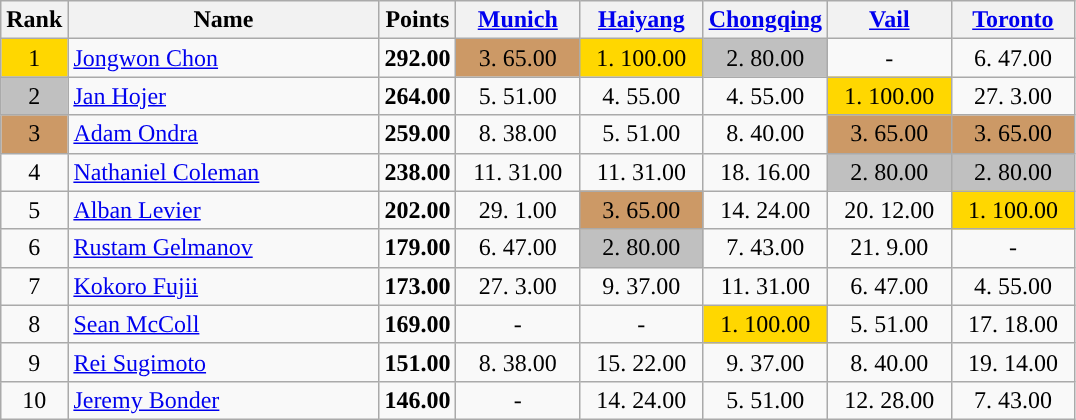<table class="wikitable sortable">
<tr>
<th>Rank</th>
<th width = "200">Name</th>
<th>Points</th>
<th width = "75" data-sort-type="number"><a href='#'>Munich</a></th>
<th width = "75" data-sort-type="number"><a href='#'>Haiyang</a></th>
<th width = "75" data-sort-type="number"><a href='#'>Chongqing</a></th>
<th width = "75" data-sort-type="number"><a href='#'>Vail</a></th>
<th width = "75" data-sort-type="number"><a href='#'>Toronto</a></th>
</tr>
<tr>
<td align="center" style="background: gold">1</td>
<td> <a href='#'>Jongwon Chon</a></td>
<td align="center"><strong>292.00</strong></td>
<td align="center" style="background: #cc9966">3. 65.00</td>
<td align="center" style="background: gold">1. 100.00</td>
<td align="center" style="background: silver">2. 80.00</td>
<td align="center">-</td>
<td align="center">6. 47.00</td>
</tr>
<tr>
<td align="center" style="background: silver">2</td>
<td> <a href='#'>Jan Hojer</a></td>
<td align="center"><strong>264.00</strong></td>
<td align="center">5. 51.00</td>
<td align="center">4. 55.00</td>
<td align="center">4. 55.00</td>
<td align="center" style="background: gold">1. 100.00</td>
<td align="center">27. 3.00</td>
</tr>
<tr>
<td align="center" style="background: #cc9966">3</td>
<td> <a href='#'>Adam Ondra</a></td>
<td align="center"><strong>259.00</strong></td>
<td align="center">8. 38.00</td>
<td align="center">5. 51.00</td>
<td align="center">8. 40.00</td>
<td align="center" style="background: #cc9966">3. 65.00</td>
<td align="center" style="background: #cc9966">3. 65.00</td>
</tr>
<tr>
<td align="center">4</td>
<td> <a href='#'>Nathaniel Coleman</a></td>
<td align="center"><strong>238.00</strong></td>
<td align="center">11. 31.00</td>
<td align="center">11. 31.00</td>
<td align="center">18. 16.00</td>
<td align="center" style="background: silver">2. 80.00</td>
<td align="center" style="background: silver">2. 80.00</td>
</tr>
<tr>
<td align="center">5</td>
<td> <a href='#'>Alban Levier</a></td>
<td align="center"><strong>202.00</strong></td>
<td align="center">29. 1.00</td>
<td align="center" style="background: #cc9966">3. 65.00</td>
<td align="center">14. 24.00</td>
<td align="center">20. 12.00</td>
<td align="center" style="background: gold">1. 100.00</td>
</tr>
<tr>
<td align="center">6</td>
<td> <a href='#'>Rustam Gelmanov</a></td>
<td align="center"><strong>179.00</strong></td>
<td align="center">6. 47.00</td>
<td align="center" style="background: silver">2. 80.00</td>
<td align="center">7. 43.00</td>
<td align="center">21. 9.00</td>
<td align="center">-</td>
</tr>
<tr>
<td align="center">7</td>
<td> <a href='#'>Kokoro Fujii</a></td>
<td align="center"><strong>173.00</strong></td>
<td align="center">27. 3.00</td>
<td align="center">9. 37.00</td>
<td align="center">11. 31.00</td>
<td align="center">6. 47.00</td>
<td align="center">4. 55.00</td>
</tr>
<tr>
<td align="center">8</td>
<td> <a href='#'>Sean McColl</a></td>
<td align="center"><strong>169.00</strong></td>
<td align="center">-</td>
<td align="center">-</td>
<td align="center" style="background: gold">1. 100.00</td>
<td align="center">5. 51.00</td>
<td align="center">17. 18.00</td>
</tr>
<tr>
<td align="center">9</td>
<td> <a href='#'>Rei Sugimoto</a></td>
<td align="center"><strong>151.00</strong></td>
<td align="center">8. 38.00</td>
<td align="center">15. 22.00</td>
<td align="center">9. 37.00</td>
<td align="center">8. 40.00</td>
<td align="center">19. 14.00</td>
</tr>
<tr>
<td align="center">10</td>
<td> <a href='#'>Jeremy Bonder</a></td>
<td align="center"><strong>146.00</strong></td>
<td align="center">-</td>
<td align="center">14. 24.00</td>
<td align="center">5. 51.00</td>
<td align="center">12. 28.00</td>
<td align="center">7. 43.00</td>
</tr>
</table>
